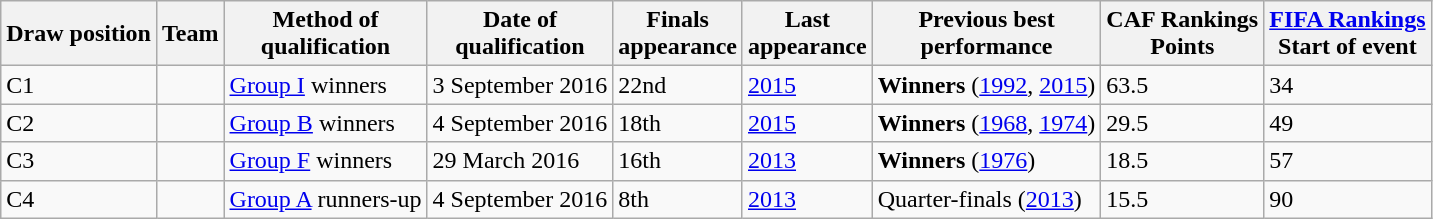<table class="wikitable sortable" style="text-align: left;">
<tr>
<th>Draw position</th>
<th>Team</th>
<th>Method of<br>qualification</th>
<th>Date of<br>qualification</th>
<th>Finals<br>appearance</th>
<th>Last<br>appearance</th>
<th>Previous best<br>performance</th>
<th>CAF Rankings<br>Points</th>
<th><a href='#'>FIFA Rankings</a><br>Start of event</th>
</tr>
<tr>
<td>C1</td>
<td style=white-space:nowrap></td>
<td data-sort-value="I1"><a href='#'>Group I</a> winners</td>
<td>3 September 2016</td>
<td data-sort-value="22">22nd</td>
<td><a href='#'>2015</a></td>
<td data-sort-value="7.2"><strong>Winners</strong> (<a href='#'>1992</a>, <a href='#'>2015</a>)</td>
<td>63.5</td>
<td>34</td>
</tr>
<tr>
<td>C2</td>
<td style=white-space:nowrap></td>
<td data-sort-value="B1"><a href='#'>Group B</a> winners</td>
<td>4 September 2016</td>
<td data-sort-value="18">18th</td>
<td><a href='#'>2015</a></td>
<td data-sort-value="7.2"><strong>Winners</strong> (<a href='#'>1968</a>, <a href='#'>1974</a>)</td>
<td>29.5</td>
<td>49</td>
</tr>
<tr>
<td>C3</td>
<td style=white-space:nowrap></td>
<td data-sort-value="F1"><a href='#'>Group F</a> winners</td>
<td>29 March 2016</td>
<td data-sort-value="16">16th</td>
<td><a href='#'>2013</a></td>
<td data-sort-value="7.1"><strong>Winners</strong> (<a href='#'>1976</a>)</td>
<td>18.5</td>
<td>57</td>
</tr>
<tr>
<td>C4</td>
<td style=white-space:nowrap></td>
<td data-sort-value="A2"><a href='#'>Group A</a> runners-up</td>
<td>4 September 2016</td>
<td data-sort-value="8">8th</td>
<td><a href='#'>2013</a></td>
<td data-sort-value="3.1">Quarter-finals (<a href='#'>2013</a>)</td>
<td>15.5</td>
<td>90</td>
</tr>
</table>
